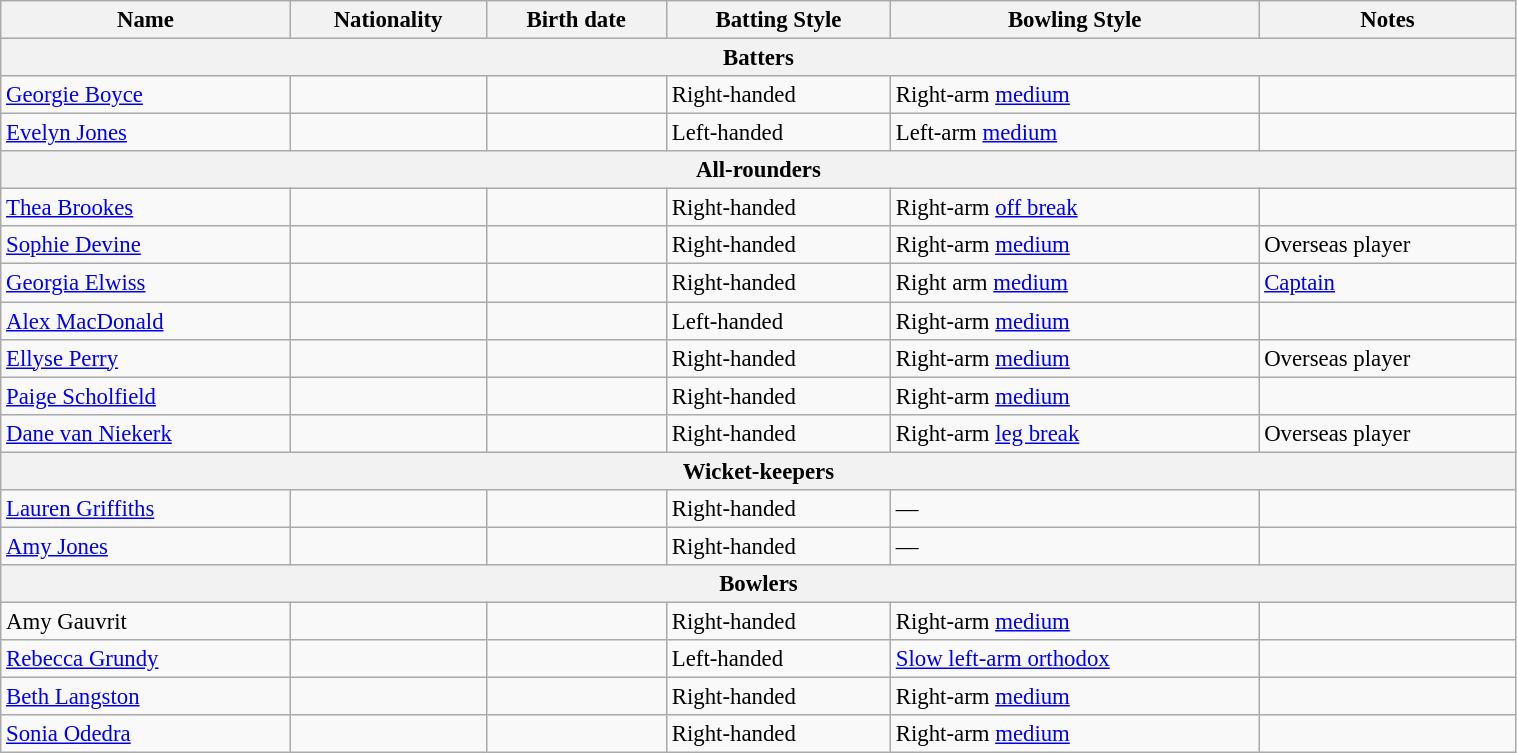<table class="wikitable"  style="font-size:95%; width:80%;">
<tr>
<th>Name</th>
<th>Nationality</th>
<th>Birth date</th>
<th>Batting Style</th>
<th>Bowling Style</th>
<th>Notes</th>
</tr>
<tr>
<th colspan="7">Batters</th>
</tr>
<tr>
<td><a href='#'>Georgie Boyce</a></td>
<td></td>
<td></td>
<td>Right-handed</td>
<td>Right-arm <a href='#'>medium</a></td>
<td></td>
</tr>
<tr>
<td><a href='#'>Evelyn Jones</a></td>
<td></td>
<td></td>
<td>Left-handed</td>
<td>Left-arm <a href='#'>medium</a></td>
<td></td>
</tr>
<tr>
<th colspan="7">All-rounders</th>
</tr>
<tr>
<td><a href='#'>Thea Brookes</a></td>
<td></td>
<td></td>
<td>Right-handed</td>
<td>Right-arm <a href='#'>off break</a></td>
<td></td>
</tr>
<tr>
<td><a href='#'>Sophie Devine</a></td>
<td></td>
<td></td>
<td>Right-handed</td>
<td>Right-arm <a href='#'>medium</a></td>
<td>Overseas player</td>
</tr>
<tr>
<td><a href='#'>Georgia Elwiss</a></td>
<td></td>
<td></td>
<td>Right-handed</td>
<td>Right arm <a href='#'>medium</a></td>
<td><a href='#'>Captain</a></td>
</tr>
<tr>
<td><a href='#'>Alex MacDonald</a></td>
<td></td>
<td></td>
<td>Left-handed</td>
<td>Right-arm <a href='#'>medium</a></td>
<td></td>
</tr>
<tr>
<td><a href='#'>Ellyse Perry</a></td>
<td></td>
<td></td>
<td>Right-handed</td>
<td>Right-arm <a href='#'>medium</a></td>
<td>Overseas player</td>
</tr>
<tr>
<td><a href='#'>Paige Scholfield</a></td>
<td></td>
<td></td>
<td>Right-handed</td>
<td>Right-arm <a href='#'>medium</a></td>
<td></td>
</tr>
<tr>
<td><a href='#'>Dane van Niekerk</a></td>
<td></td>
<td></td>
<td>Right-handed</td>
<td>Right-arm <a href='#'>leg break</a></td>
<td>Overseas player</td>
</tr>
<tr>
<th colspan="7">Wicket-keepers</th>
</tr>
<tr>
<td><a href='#'>Lauren Griffiths</a></td>
<td></td>
<td></td>
<td>Right-handed</td>
<td>—</td>
<td></td>
</tr>
<tr>
<td><a href='#'>Amy Jones</a></td>
<td></td>
<td></td>
<td>Right-handed</td>
<td>—</td>
<td></td>
</tr>
<tr>
<th colspan="7">Bowlers</th>
</tr>
<tr>
<td>Amy Gauvrit</td>
<td></td>
<td></td>
<td>Right-handed</td>
<td>Right-arm <a href='#'>medium</a></td>
<td></td>
</tr>
<tr>
<td><a href='#'>Rebecca Grundy</a></td>
<td></td>
<td></td>
<td>Left-handed</td>
<td><a href='#'>Slow left-arm orthodox</a></td>
<td></td>
</tr>
<tr>
<td><a href='#'>Beth Langston</a></td>
<td></td>
<td></td>
<td>Right-handed</td>
<td>Right-arm <a href='#'>medium</a></td>
<td></td>
</tr>
<tr>
<td><a href='#'>Sonia Odedra</a></td>
<td></td>
<td></td>
<td>Right-handed</td>
<td>Right-arm <a href='#'>medium</a></td>
<td></td>
</tr>
</table>
